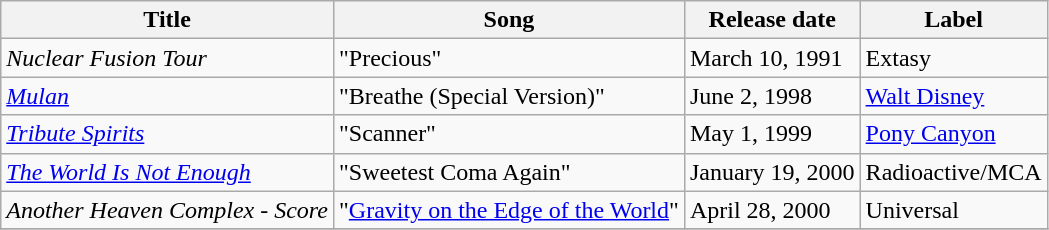<table class="wikitable">
<tr>
<th>Title</th>
<th>Song</th>
<th>Release date</th>
<th>Label</th>
</tr>
<tr>
<td><em>Nuclear Fusion Tour</em></td>
<td>"Precious"</td>
<td>March 10, 1991</td>
<td>Extasy</td>
</tr>
<tr>
<td><em><a href='#'>Mulan</a></em></td>
<td>"Breathe (Special Version)"</td>
<td>June 2, 1998</td>
<td><a href='#'>Walt Disney</a></td>
</tr>
<tr>
<td><em><a href='#'>Tribute Spirits</a></em></td>
<td>"Scanner"</td>
<td>May 1, 1999</td>
<td><a href='#'>Pony Canyon</a></td>
</tr>
<tr>
<td><em><a href='#'>The World Is Not Enough</a></em></td>
<td>"Sweetest Coma Again"</td>
<td>January 19, 2000</td>
<td>Radioactive/MCA</td>
</tr>
<tr>
<td><em>Another Heaven Complex - Score</em></td>
<td>"<a href='#'>Gravity on the Edge of the World</a>"</td>
<td>April 28, 2000</td>
<td>Universal</td>
</tr>
<tr>
</tr>
</table>
